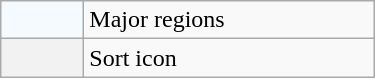<table width="250" class="wikitable" border="solid 1px #AAAAAA">
<tr>
<td scope="row" style="background:#F5FAFF; width:3em; text-align:center"></td>
<td>Major regions</td>
</tr>
<tr>
<th scope="row" style=" width:3em; text-align:center"></th>
<td>Sort icon  </td>
</tr>
</table>
